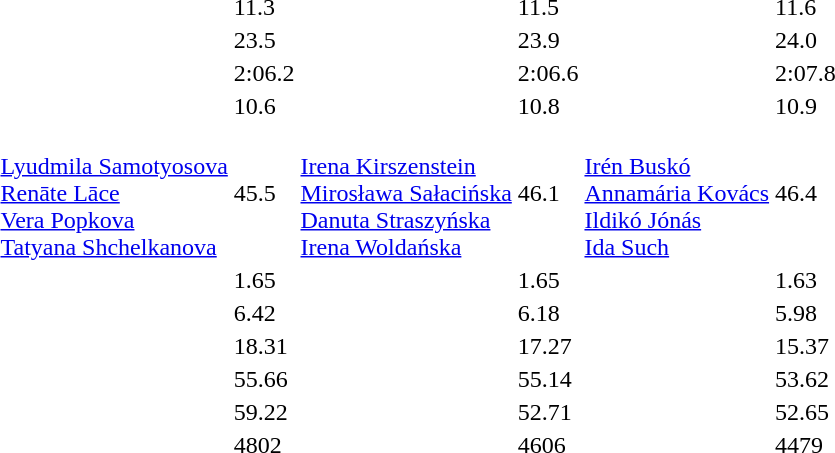<table>
<tr>
<td></td>
<td></td>
<td>11.3</td>
<td></td>
<td>11.5</td>
<td></td>
<td>11.6</td>
</tr>
<tr>
<td></td>
<td></td>
<td>23.5</td>
<td></td>
<td>23.9</td>
<td></td>
<td>24.0</td>
</tr>
<tr>
<td></td>
<td></td>
<td>2:06.2</td>
<td></td>
<td>2:06.6</td>
<td></td>
<td>2:07.8</td>
</tr>
<tr>
<td></td>
<td></td>
<td>10.6</td>
<td></td>
<td>10.8</td>
<td></td>
<td>10.9</td>
</tr>
<tr>
<td></td>
<td><br><a href='#'>Lyudmila Samotyosova</a><br><a href='#'>Renāte Lāce</a><br><a href='#'>Vera Popkova</a><br><a href='#'>Tatyana Shchelkanova</a></td>
<td>45.5</td>
<td><br><a href='#'>Irena Kirszenstein</a><br><a href='#'>Mirosława Sałacińska</a><br><a href='#'>Danuta Straszyńska</a><br><a href='#'>Irena Woldańska</a></td>
<td>46.1</td>
<td><br><a href='#'>Irén Buskó</a><br><a href='#'>Annamária Kovács</a><br><a href='#'>Ildikó Jónás</a><br><a href='#'>Ida Such</a></td>
<td>46.4</td>
</tr>
<tr>
<td></td>
<td></td>
<td>1.65</td>
<td></td>
<td>1.65</td>
<td></td>
<td>1.63</td>
</tr>
<tr>
<td></td>
<td></td>
<td>6.42</td>
<td></td>
<td>6.18</td>
<td></td>
<td>5.98</td>
</tr>
<tr>
<td></td>
<td></td>
<td>18.31</td>
<td></td>
<td>17.27</td>
<td></td>
<td>15.37</td>
</tr>
<tr>
<td></td>
<td></td>
<td>55.66</td>
<td></td>
<td>55.14</td>
<td></td>
<td>53.62</td>
</tr>
<tr>
<td></td>
<td></td>
<td>59.22</td>
<td></td>
<td>52.71</td>
<td></td>
<td>52.65</td>
</tr>
<tr>
<td></td>
<td></td>
<td>4802</td>
<td></td>
<td>4606</td>
<td></td>
<td>4479</td>
</tr>
</table>
